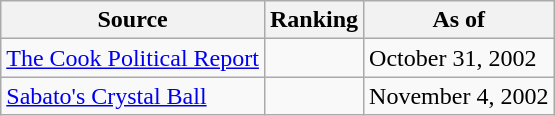<table class="wikitable">
<tr>
<th>Source</th>
<th>Ranking</th>
<th>As of</th>
</tr>
<tr>
<td><a href='#'>The Cook Political Report</a></td>
<td></td>
<td>October 31, 2002</td>
</tr>
<tr>
<td><a href='#'>Sabato's Crystal Ball</a></td>
<td></td>
<td>November 4, 2002</td>
</tr>
</table>
